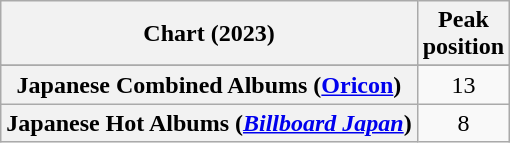<table class="wikitable sortable plainrowheaders" style="text-align:center;">
<tr>
<th scope="col">Chart (2023)</th>
<th scope="col">Peak<br>position</th>
</tr>
<tr>
</tr>
<tr>
<th scope="row">Japanese Combined Albums (<a href='#'>Oricon</a>)</th>
<td>13</td>
</tr>
<tr>
<th scope="row">Japanese Hot Albums (<em><a href='#'>Billboard Japan</a></em>)</th>
<td>8</td>
</tr>
</table>
